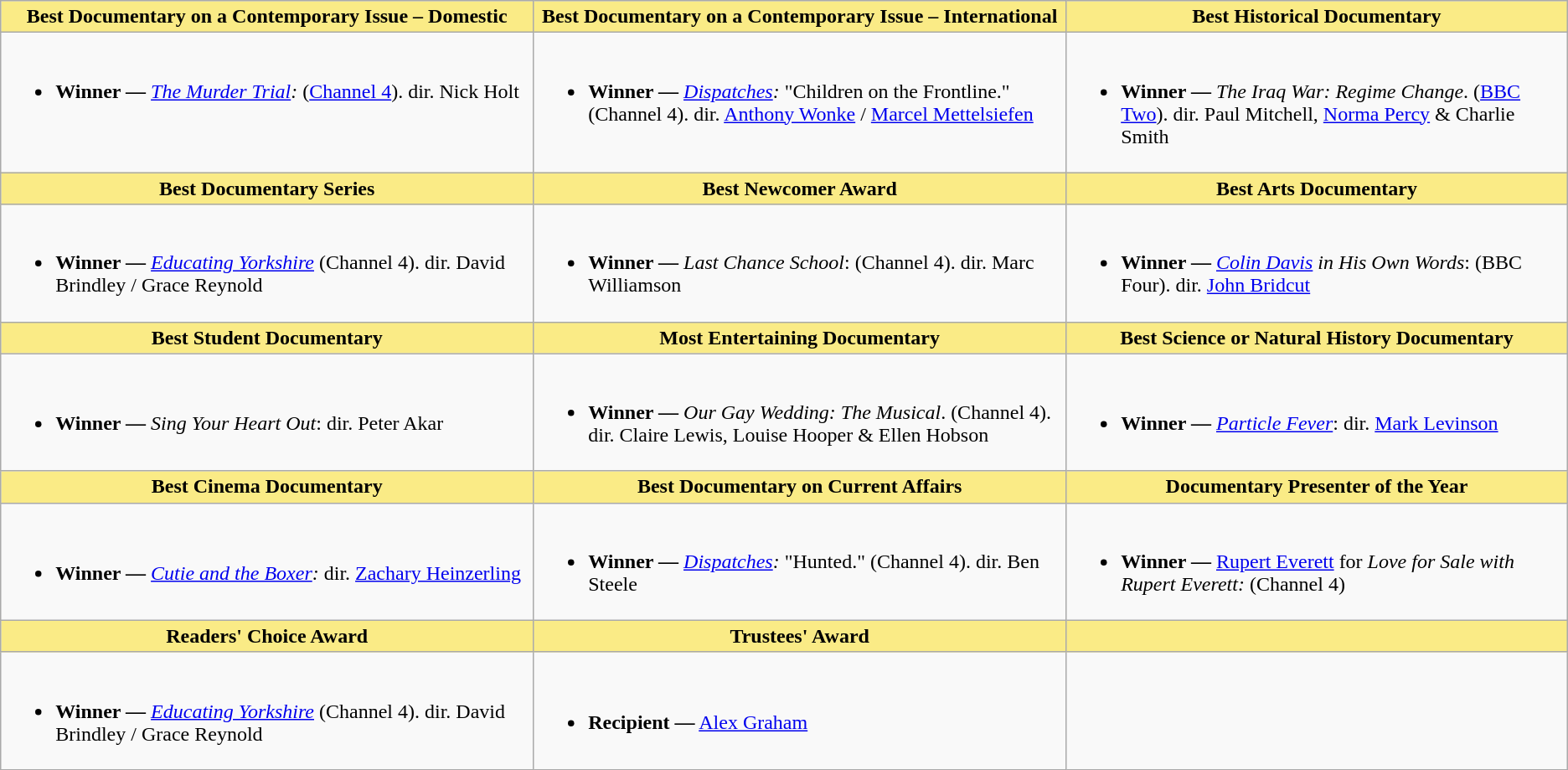<table class="wikitable" style="font-size:100%">
<tr>
<th style="background:#FAEB86;" width="34%"><strong>Best Documentary on a Contemporary Issue – Domestic</strong></th>
<th style="background:#FAEB86;" width="33%"><strong>Best Documentary on a Contemporary Issue – International</strong></th>
<th style="background:#FAEB86;" width="33%"><strong>Best Historical Documentary</strong></th>
</tr>
<tr>
<td style="vertical-align:top"><br><ul><li><strong>Winner —</strong> <em><a href='#'>The Murder Trial</a>:</em> (<a href='#'>Channel 4</a>). dir. Nick Holt</li></ul></td>
<td style="vertical-align:top"><br><ul><li><strong>Winner —</strong> <em><a href='#'>Dispatches</a>:</em> "Children on the Frontline." (Channel 4). dir. <a href='#'>Anthony Wonke</a> / <a href='#'>Marcel Mettelsiefen</a></li></ul></td>
<td style="vertical-align:top"><br><ul><li><strong>Winner —</strong> <em>The Iraq War: Regime Change</em>. (<a href='#'>BBC Two</a>). dir. Paul Mitchell, <a href='#'>Norma Percy</a> & Charlie Smith</li></ul></td>
</tr>
<tr>
<th style="background:#FAEB86;" width="34%"><strong>Best Documentary Series</strong></th>
<th style="background:#FAEB86;" width="33%"><strong>Best Newcomer Award</strong></th>
<th style="background:#FAEB86;" width="33%"><strong>Best Arts Documentary</strong></th>
</tr>
<tr>
<td style="vertical-align:top"><br><ul><li><strong>Winner —</strong> <em><a href='#'>Educating Yorkshire</a></em> (Channel 4). dir. David Brindley / Grace Reynold</li></ul></td>
<td style="vertical-align:top"><br><ul><li><strong>Winner —</strong> <em>Last Chance School</em>: (Channel 4). dir. Marc Williamson</li></ul></td>
<td style="vertical-align:top"><br><ul><li><strong>Winner —</strong> <em><a href='#'>Colin Davis</a> in His Own Words</em>: (BBC Four). dir. <a href='#'>John Bridcut</a></li></ul></td>
</tr>
<tr>
<th style="background:#FAEB86;" width="34%"><strong>Best Student Documentary</strong></th>
<th style="background:#FAEB86;" width="34%"><strong>Most Entertaining Documentary</strong></th>
<th style="background:#FAEB86;" width="34%">Best Science or Natural History Documentary</th>
</tr>
<tr>
<td><br><ul><li><strong>Winner —</strong> <em>Sing Your Heart Out</em>: dir. Peter Akar</li></ul></td>
<td><br><ul><li><strong>Winner —</strong> <em>Our Gay Wedding: The Musical</em>. (Channel 4). dir. Claire Lewis, Louise Hooper & Ellen Hobson</li></ul></td>
<td><br><ul><li><strong>Winner —</strong> <em><a href='#'>Particle Fever</a></em>: dir. <a href='#'>Mark Levinson</a></li></ul></td>
</tr>
<tr>
<th style="background:#FAEB86;" width="34%"><strong>Best Cinema Documentary</strong></th>
<th style="background:#FAEB86;" width="34%">Best Documentary on Current Affairs</th>
<th style="background:#FAEB86;" width="34%">Documentary Presenter of the Year</th>
</tr>
<tr>
<td><br><ul><li><strong>Winner —</strong> <em><a href='#'>Cutie and the Boxer</a>:</em> dir. <a href='#'>Zachary Heinzerling</a></li></ul></td>
<td><br><ul><li><strong>Winner —</strong> <a href='#'><em>Dispatches</em></a><em>:</em> "Hunted." (Channel 4). dir. Ben Steele</li></ul></td>
<td><br><ul><li><strong>Winner —</strong> <a href='#'>Rupert Everett</a> for <em>Love for Sale with Rupert Everett:</em> (Channel 4)</li></ul></td>
</tr>
<tr>
<th style="background:#FAEB86;" width="34%"><strong>Readers' Choice Award</strong></th>
<th style="background:#FAEB86;" width="34%"><strong>Trustees' Award</strong></th>
<td style="background:#FAEB86;" width="34%"></td>
</tr>
<tr>
<td><br><ul><li><strong>Winner —</strong> <em><a href='#'>Educating Yorkshire</a></em> (Channel 4). dir. David Brindley / Grace Reynold</li></ul></td>
<td><br><ul><li><strong>Recipient —</strong> <a href='#'>Alex Graham</a></li></ul></td>
<td></td>
</tr>
</table>
